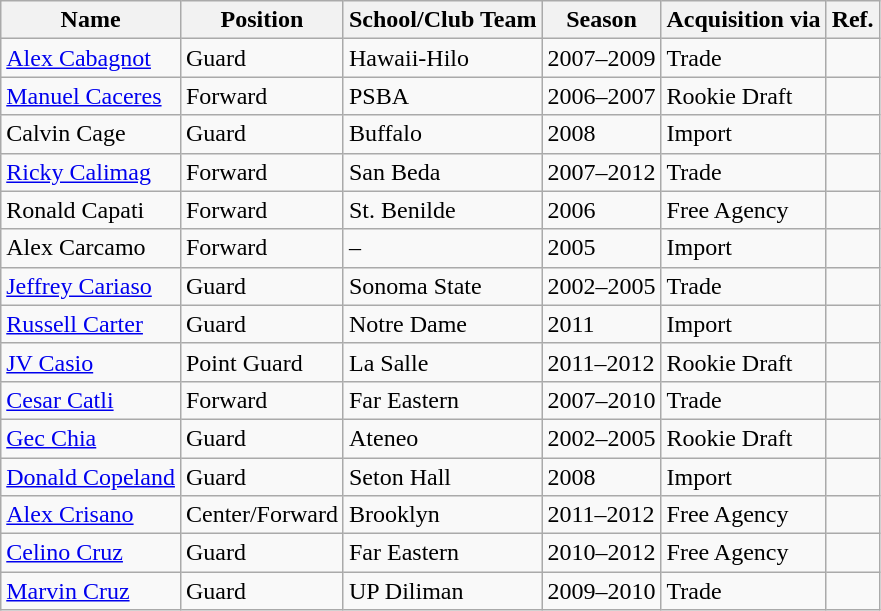<table class="wikitable sortable">
<tr>
<th class="unsortable">Name</th>
<th>Position</th>
<th>School/Club Team</th>
<th>Season</th>
<th>Acquisition via</th>
<th class=unsortable>Ref.</th>
</tr>
<tr>
<td><a href='#'>Alex Cabagnot</a></td>
<td>Guard</td>
<td>Hawaii-Hilo</td>
<td>2007–2009</td>
<td>Trade</td>
<td></td>
</tr>
<tr>
<td><a href='#'>Manuel Caceres</a></td>
<td>Forward</td>
<td>PSBA</td>
<td>2006–2007</td>
<td>Rookie Draft</td>
<td></td>
</tr>
<tr>
<td>Calvin Cage</td>
<td>Guard</td>
<td>Buffalo</td>
<td>2008</td>
<td>Import</td>
<td></td>
</tr>
<tr>
<td><a href='#'>Ricky Calimag</a></td>
<td>Forward</td>
<td>San Beda</td>
<td>2007–2012</td>
<td>Trade</td>
<td></td>
</tr>
<tr>
<td>Ronald Capati</td>
<td>Forward</td>
<td>St. Benilde</td>
<td>2006</td>
<td>Free Agency</td>
<td></td>
</tr>
<tr>
<td>Alex Carcamo</td>
<td>Forward</td>
<td>–</td>
<td>2005</td>
<td>Import</td>
<td></td>
</tr>
<tr>
<td><a href='#'>Jeffrey Cariaso</a></td>
<td>Guard</td>
<td>Sonoma State</td>
<td>2002–2005</td>
<td>Trade</td>
<td></td>
</tr>
<tr>
<td><a href='#'>Russell Carter</a></td>
<td>Guard</td>
<td>Notre Dame</td>
<td>2011</td>
<td>Import</td>
<td></td>
</tr>
<tr>
<td><a href='#'>JV Casio</a></td>
<td>Point Guard</td>
<td>La Salle</td>
<td>2011–2012</td>
<td>Rookie Draft</td>
<td></td>
</tr>
<tr>
<td><a href='#'>Cesar Catli</a></td>
<td>Forward</td>
<td>Far Eastern</td>
<td>2007–2010</td>
<td>Trade</td>
<td></td>
</tr>
<tr>
<td><a href='#'>Gec Chia</a></td>
<td>Guard</td>
<td>Ateneo</td>
<td>2002–2005</td>
<td>Rookie Draft</td>
<td></td>
</tr>
<tr>
<td><a href='#'>Donald Copeland</a></td>
<td>Guard</td>
<td>Seton Hall</td>
<td>2008</td>
<td>Import</td>
<td></td>
</tr>
<tr>
<td><a href='#'>Alex Crisano</a></td>
<td>Center/Forward</td>
<td>Brooklyn</td>
<td>2011–2012</td>
<td>Free Agency</td>
<td></td>
</tr>
<tr>
<td><a href='#'>Celino Cruz</a></td>
<td>Guard</td>
<td>Far Eastern</td>
<td>2010–2012</td>
<td>Free Agency</td>
<td></td>
</tr>
<tr>
<td><a href='#'>Marvin Cruz</a></td>
<td>Guard</td>
<td>UP Diliman</td>
<td>2009–2010</td>
<td>Trade</td>
<td></td>
</tr>
</table>
